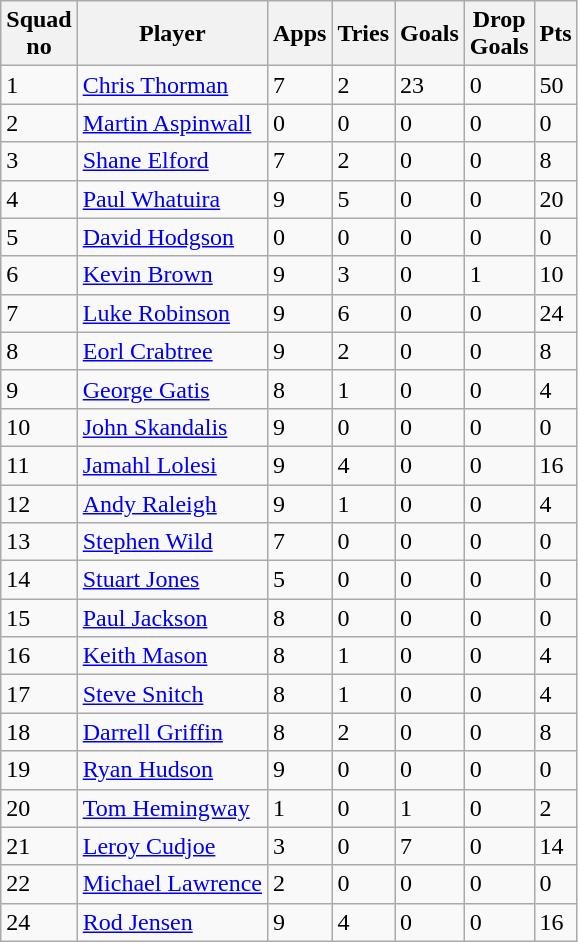<table class="wikitable sortable">
<tr>
<th>Squad<br> no</th>
<th>Player</th>
<th>Apps</th>
<th>Tries</th>
<th>Goals</th>
<th>Drop<br> Goals</th>
<th>Pts</th>
</tr>
<tr>
<td>1</td>
<td><a href='#'>Chris Thorman</a></td>
<td>7</td>
<td>2</td>
<td>23</td>
<td>0</td>
<td>50</td>
</tr>
<tr>
<td>2</td>
<td><a href='#'>Martin Aspinwall</a></td>
<td>0</td>
<td>0</td>
<td>0</td>
<td>0</td>
<td>0</td>
</tr>
<tr>
<td>3</td>
<td><a href='#'>Shane Elford</a></td>
<td>7</td>
<td>2</td>
<td>0</td>
<td>0</td>
<td>8</td>
</tr>
<tr>
<td>4</td>
<td><a href='#'>Paul Whatuira</a></td>
<td>9</td>
<td>5</td>
<td>0</td>
<td>0</td>
<td>20</td>
</tr>
<tr>
<td>5</td>
<td><a href='#'>David Hodgson</a></td>
<td>0</td>
<td>0</td>
<td>0</td>
<td>0</td>
<td>0</td>
</tr>
<tr>
<td>6</td>
<td><a href='#'>Kevin Brown</a></td>
<td>9</td>
<td>3</td>
<td>0</td>
<td>1</td>
<td>10</td>
</tr>
<tr>
<td>7</td>
<td><a href='#'>Luke Robinson</a></td>
<td>9</td>
<td>6</td>
<td>0</td>
<td>0</td>
<td>24</td>
</tr>
<tr>
<td>8</td>
<td><a href='#'>Eorl Crabtree</a></td>
<td>9</td>
<td>2</td>
<td>0</td>
<td>0</td>
<td>8</td>
</tr>
<tr>
<td>9</td>
<td><a href='#'>George Gatis</a></td>
<td>8</td>
<td>1</td>
<td>0</td>
<td>0</td>
<td>4</td>
</tr>
<tr>
<td>10</td>
<td><a href='#'>John Skandalis</a></td>
<td>9</td>
<td>0</td>
<td>0</td>
<td>0</td>
<td>0</td>
</tr>
<tr>
<td>11</td>
<td><a href='#'>Jamahl Lolesi</a></td>
<td>9</td>
<td>4</td>
<td>0</td>
<td>0</td>
<td>16</td>
</tr>
<tr>
<td>12</td>
<td><a href='#'>Andy Raleigh</a></td>
<td>9</td>
<td>1</td>
<td>0</td>
<td>0</td>
<td>4</td>
</tr>
<tr>
<td>13</td>
<td><a href='#'>Stephen Wild</a></td>
<td>7</td>
<td>0</td>
<td>0</td>
<td>0</td>
<td>0</td>
</tr>
<tr>
<td>14</td>
<td><a href='#'>Stuart Jones</a></td>
<td>5</td>
<td>0</td>
<td>0</td>
<td>0</td>
<td>0</td>
</tr>
<tr>
<td>15</td>
<td><a href='#'>Paul Jackson</a></td>
<td>8</td>
<td>0</td>
<td>0</td>
<td>0</td>
<td>0</td>
</tr>
<tr>
<td>16</td>
<td><a href='#'>Keith Mason</a></td>
<td>8</td>
<td>1</td>
<td>0</td>
<td>0</td>
<td>4</td>
</tr>
<tr>
<td>17</td>
<td><a href='#'>Steve Snitch</a></td>
<td>8</td>
<td>1</td>
<td>0</td>
<td>0</td>
<td>4</td>
</tr>
<tr>
<td>18</td>
<td><a href='#'>Darrell Griffin</a></td>
<td>8</td>
<td>2</td>
<td>0</td>
<td>0</td>
<td>8</td>
</tr>
<tr>
<td>19</td>
<td><a href='#'>Ryan Hudson</a></td>
<td>9</td>
<td>0</td>
<td>0</td>
<td>0</td>
<td>0</td>
</tr>
<tr>
<td>20</td>
<td><a href='#'>Tom Hemingway</a></td>
<td>1</td>
<td>0</td>
<td>1</td>
<td>0</td>
<td>2</td>
</tr>
<tr>
<td>21</td>
<td><a href='#'>Leroy Cudjoe</a></td>
<td>3</td>
<td>0</td>
<td>7</td>
<td>0</td>
<td>14</td>
</tr>
<tr>
<td>22</td>
<td><a href='#'>Michael Lawrence</a></td>
<td>2</td>
<td>0</td>
<td>0</td>
<td>0</td>
<td>0</td>
</tr>
<tr>
<td>24</td>
<td><a href='#'>Rod Jensen</a></td>
<td>9</td>
<td>4</td>
<td>0</td>
<td>0</td>
<td>16</td>
</tr>
</table>
